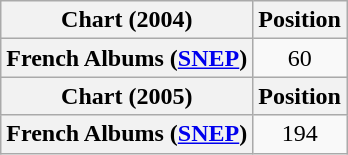<table class="wikitable sortable plainrowheaders">
<tr>
<th scope="col">Chart (2004)</th>
<th scope="col">Position</th>
</tr>
<tr>
<th scope="row">French Albums (<a href='#'>SNEP</a>)</th>
<td style="text-align:center;">60</td>
</tr>
<tr>
<th scope="col">Chart (2005)</th>
<th scope="col">Position</th>
</tr>
<tr>
<th scope="row">French Albums (<a href='#'>SNEP</a>)</th>
<td style="text-align:center;">194</td>
</tr>
</table>
